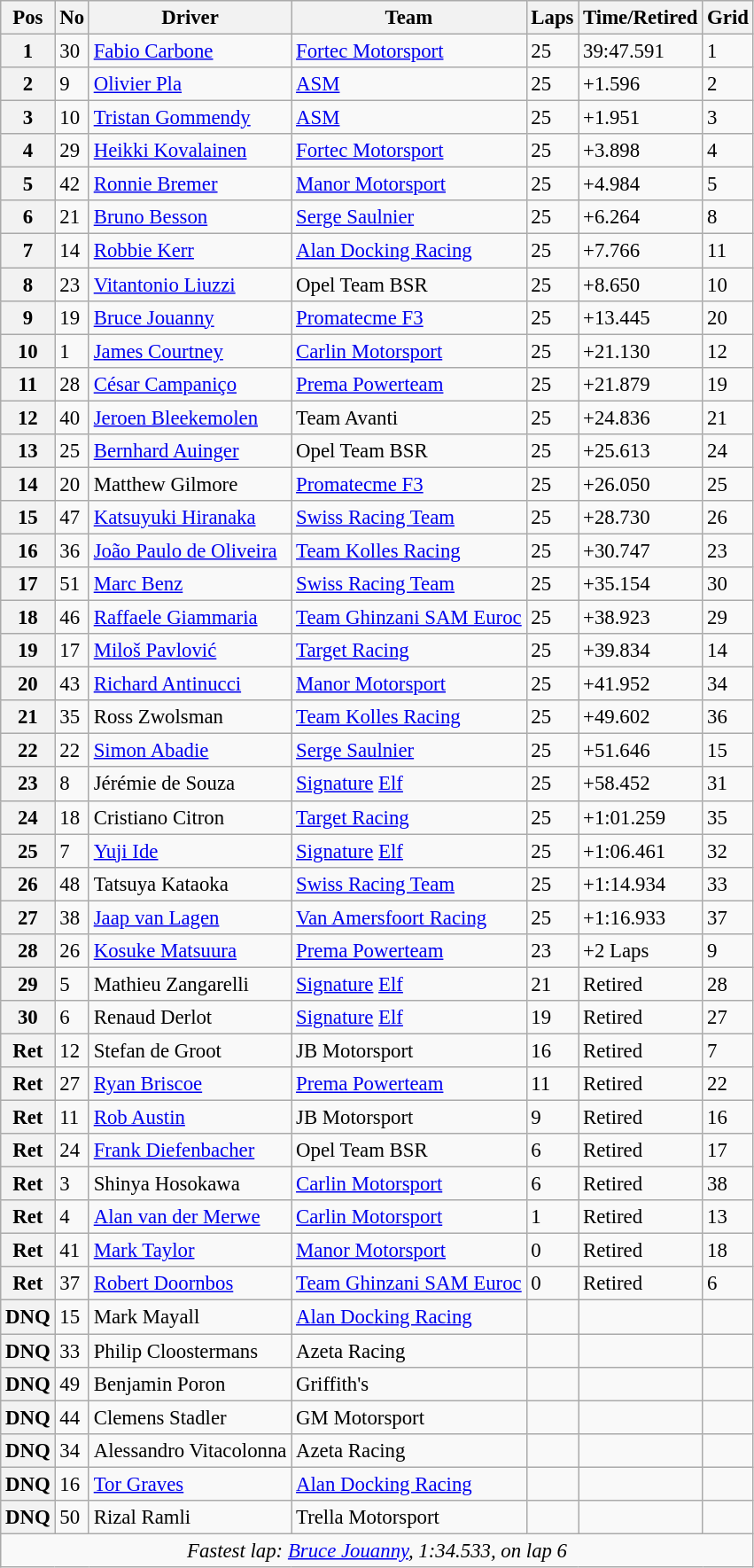<table class="wikitable" style="font-size: 95%;">
<tr>
<th>Pos</th>
<th>No</th>
<th>Driver</th>
<th>Team</th>
<th>Laps</th>
<th>Time/Retired</th>
<th>Grid</th>
</tr>
<tr>
<th>1</th>
<td>30</td>
<td> <a href='#'>Fabio Carbone</a></td>
<td><a href='#'>Fortec Motorsport</a></td>
<td>25</td>
<td>39:47.591</td>
<td>1</td>
</tr>
<tr>
<th>2</th>
<td>9</td>
<td> <a href='#'>Olivier Pla</a></td>
<td><a href='#'>ASM</a></td>
<td>25</td>
<td>+1.596</td>
<td>2</td>
</tr>
<tr>
<th>3</th>
<td>10</td>
<td> <a href='#'>Tristan Gommendy</a></td>
<td><a href='#'>ASM</a></td>
<td>25</td>
<td>+1.951</td>
<td>3</td>
</tr>
<tr>
<th>4</th>
<td>29</td>
<td> <a href='#'>Heikki Kovalainen</a></td>
<td><a href='#'>Fortec Motorsport</a></td>
<td>25</td>
<td>+3.898</td>
<td>4</td>
</tr>
<tr>
<th>5</th>
<td>42</td>
<td> <a href='#'>Ronnie Bremer</a></td>
<td><a href='#'>Manor Motorsport</a></td>
<td>25</td>
<td>+4.984</td>
<td>5</td>
</tr>
<tr>
<th>6</th>
<td>21</td>
<td> <a href='#'>Bruno Besson</a></td>
<td><a href='#'>Serge Saulnier</a></td>
<td>25</td>
<td>+6.264</td>
<td>8</td>
</tr>
<tr>
<th>7</th>
<td>14</td>
<td> <a href='#'>Robbie Kerr</a></td>
<td><a href='#'>Alan Docking Racing</a></td>
<td>25</td>
<td>+7.766</td>
<td>11</td>
</tr>
<tr>
<th>8</th>
<td>23</td>
<td> <a href='#'>Vitantonio Liuzzi</a></td>
<td>Opel Team BSR</td>
<td>25</td>
<td>+8.650</td>
<td>10</td>
</tr>
<tr>
<th>9</th>
<td>19</td>
<td> <a href='#'>Bruce Jouanny</a></td>
<td><a href='#'>Promatecme F3</a></td>
<td>25</td>
<td>+13.445</td>
<td>20</td>
</tr>
<tr>
<th>10</th>
<td>1</td>
<td> <a href='#'>James Courtney</a></td>
<td><a href='#'>Carlin Motorsport</a></td>
<td>25</td>
<td>+21.130</td>
<td>12</td>
</tr>
<tr>
<th>11</th>
<td>28</td>
<td> <a href='#'>César Campaniço</a></td>
<td><a href='#'>Prema Powerteam</a></td>
<td>25</td>
<td>+21.879</td>
<td>19</td>
</tr>
<tr>
<th>12</th>
<td>40</td>
<td> <a href='#'>Jeroen Bleekemolen</a></td>
<td>Team Avanti</td>
<td>25</td>
<td>+24.836</td>
<td>21</td>
</tr>
<tr>
<th>13</th>
<td>25</td>
<td> <a href='#'>Bernhard Auinger</a></td>
<td>Opel Team BSR</td>
<td>25</td>
<td>+25.613</td>
<td>24</td>
</tr>
<tr>
<th>14</th>
<td>20</td>
<td> Matthew Gilmore</td>
<td><a href='#'>Promatecme F3</a></td>
<td>25</td>
<td>+26.050</td>
<td>25</td>
</tr>
<tr>
<th>15</th>
<td>47</td>
<td> <a href='#'>Katsuyuki Hiranaka</a></td>
<td><a href='#'>Swiss Racing Team</a></td>
<td>25</td>
<td>+28.730</td>
<td>26</td>
</tr>
<tr>
<th>16</th>
<td>36</td>
<td> <a href='#'>João Paulo de Oliveira</a></td>
<td><a href='#'>Team Kolles Racing</a></td>
<td>25</td>
<td>+30.747</td>
<td>23</td>
</tr>
<tr>
<th>17</th>
<td>51</td>
<td> <a href='#'>Marc Benz</a></td>
<td><a href='#'>Swiss Racing Team</a></td>
<td>25</td>
<td>+35.154</td>
<td>30</td>
</tr>
<tr>
<th>18</th>
<td>46</td>
<td> <a href='#'>Raffaele Giammaria</a></td>
<td><a href='#'>Team Ghinzani SAM Euroc</a></td>
<td>25</td>
<td>+38.923</td>
<td>29</td>
</tr>
<tr>
<th>19</th>
<td>17</td>
<td> <a href='#'>Miloš Pavlović</a></td>
<td><a href='#'>Target Racing</a></td>
<td>25</td>
<td>+39.834</td>
<td>14</td>
</tr>
<tr>
<th>20</th>
<td>43</td>
<td> <a href='#'>Richard Antinucci</a></td>
<td><a href='#'>Manor Motorsport</a></td>
<td>25</td>
<td>+41.952</td>
<td>34</td>
</tr>
<tr>
<th>21</th>
<td>35</td>
<td> Ross Zwolsman</td>
<td><a href='#'>Team Kolles Racing</a></td>
<td>25</td>
<td>+49.602</td>
<td>36</td>
</tr>
<tr>
<th>22</th>
<td>22</td>
<td> <a href='#'>Simon Abadie</a></td>
<td><a href='#'>Serge Saulnier</a></td>
<td>25</td>
<td>+51.646</td>
<td>15</td>
</tr>
<tr>
<th>23</th>
<td>8</td>
<td> Jérémie de Souza</td>
<td><a href='#'>Signature</a> <a href='#'>Elf</a></td>
<td>25</td>
<td>+58.452</td>
<td>31</td>
</tr>
<tr>
<th>24</th>
<td>18</td>
<td> Cristiano Citron</td>
<td><a href='#'>Target Racing</a></td>
<td>25</td>
<td>+1:01.259</td>
<td>35</td>
</tr>
<tr>
<th>25</th>
<td>7</td>
<td> <a href='#'>Yuji Ide</a></td>
<td><a href='#'>Signature</a> <a href='#'>Elf</a></td>
<td>25</td>
<td>+1:06.461</td>
<td>32</td>
</tr>
<tr>
<th>26</th>
<td>48</td>
<td> Tatsuya Kataoka</td>
<td><a href='#'>Swiss Racing Team</a></td>
<td>25</td>
<td>+1:14.934</td>
<td>33</td>
</tr>
<tr>
<th>27</th>
<td>38</td>
<td> <a href='#'>Jaap van Lagen</a></td>
<td><a href='#'>Van Amersfoort Racing</a></td>
<td>25</td>
<td>+1:16.933</td>
<td>37</td>
</tr>
<tr>
<th>28</th>
<td>26</td>
<td> <a href='#'>Kosuke Matsuura</a></td>
<td><a href='#'>Prema Powerteam</a></td>
<td>23</td>
<td>+2 Laps</td>
<td>9</td>
</tr>
<tr>
<th>29</th>
<td>5</td>
<td> Mathieu Zangarelli</td>
<td><a href='#'>Signature</a> <a href='#'>Elf</a></td>
<td>21</td>
<td>Retired</td>
<td>28</td>
</tr>
<tr>
<th>30</th>
<td>6</td>
<td> Renaud Derlot</td>
<td><a href='#'>Signature</a> <a href='#'>Elf</a></td>
<td>19</td>
<td>Retired</td>
<td>27</td>
</tr>
<tr>
<th>Ret</th>
<td>12</td>
<td> Stefan de Groot</td>
<td>JB Motorsport</td>
<td>16</td>
<td>Retired</td>
<td>7</td>
</tr>
<tr>
<th>Ret</th>
<td>27</td>
<td> <a href='#'>Ryan Briscoe</a></td>
<td><a href='#'>Prema Powerteam</a></td>
<td>11</td>
<td>Retired</td>
<td>22</td>
</tr>
<tr>
<th>Ret</th>
<td>11</td>
<td> <a href='#'>Rob Austin</a></td>
<td>JB Motorsport</td>
<td>9</td>
<td>Retired</td>
<td>16</td>
</tr>
<tr>
<th>Ret</th>
<td>24</td>
<td> <a href='#'>Frank Diefenbacher</a></td>
<td>Opel Team BSR</td>
<td>6</td>
<td>Retired</td>
<td>17</td>
</tr>
<tr>
<th>Ret</th>
<td>3</td>
<td> Shinya Hosokawa</td>
<td><a href='#'>Carlin Motorsport</a></td>
<td>6</td>
<td>Retired</td>
<td>38</td>
</tr>
<tr>
<th>Ret</th>
<td>4</td>
<td> <a href='#'>Alan van der Merwe</a></td>
<td><a href='#'>Carlin Motorsport</a></td>
<td>1</td>
<td>Retired</td>
<td>13</td>
</tr>
<tr>
<th>Ret</th>
<td>41</td>
<td> <a href='#'>Mark Taylor</a></td>
<td><a href='#'>Manor Motorsport</a></td>
<td>0</td>
<td>Retired</td>
<td>18</td>
</tr>
<tr>
<th>Ret</th>
<td>37</td>
<td> <a href='#'>Robert Doornbos</a></td>
<td><a href='#'>Team Ghinzani SAM Euroc</a></td>
<td>0</td>
<td>Retired</td>
<td>6</td>
</tr>
<tr>
<th>DNQ</th>
<td>15</td>
<td> Mark Mayall</td>
<td><a href='#'>Alan Docking Racing</a></td>
<td></td>
<td></td>
<td></td>
</tr>
<tr>
<th>DNQ</th>
<td>33</td>
<td> Philip Cloostermans</td>
<td>Azeta Racing</td>
<td></td>
<td></td>
<td></td>
</tr>
<tr>
<th>DNQ</th>
<td>49</td>
<td> Benjamin Poron</td>
<td>Griffith's</td>
<td></td>
<td></td>
<td></td>
</tr>
<tr>
<th>DNQ</th>
<td>44</td>
<td> Clemens Stadler</td>
<td>GM Motorsport</td>
<td></td>
<td></td>
<td></td>
</tr>
<tr>
<th>DNQ</th>
<td>34</td>
<td> Alessandro Vitacolonna</td>
<td>Azeta Racing</td>
<td></td>
<td></td>
<td></td>
</tr>
<tr>
<th>DNQ</th>
<td>16</td>
<td> <a href='#'>Tor Graves</a></td>
<td><a href='#'>Alan Docking Racing</a></td>
<td></td>
<td></td>
<td></td>
</tr>
<tr>
<th>DNQ</th>
<td>50</td>
<td> Rizal Ramli</td>
<td>Trella Motorsport</td>
<td></td>
<td></td>
<td></td>
</tr>
<tr>
<td colspan=7 align=center><em>Fastest lap: <a href='#'>Bruce Jouanny</a>, 1:34.533,  on lap 6</em></td>
</tr>
</table>
